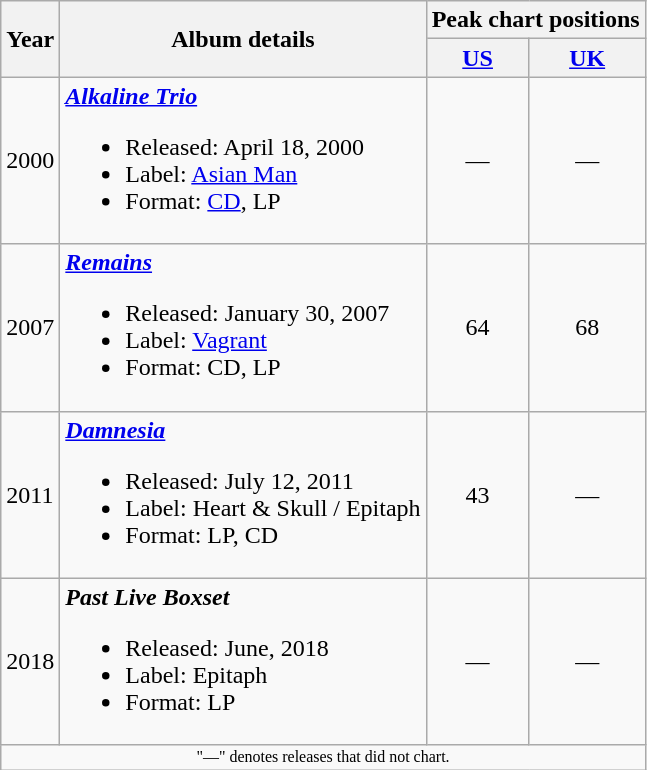<table class ="wikitable">
<tr>
<th rowspan="2">Year</th>
<th rowspan="2">Album details</th>
<th colspan="2">Peak chart positions</th>
</tr>
<tr>
<th scope="col"><a href='#'>US</a><br></th>
<th scope="col"><a href='#'>UK</a><br></th>
</tr>
<tr>
<td>2000</td>
<td><strong><em><a href='#'>Alkaline Trio</a></em></strong><br><ul><li>Released: April 18, 2000</li><li>Label: <a href='#'>Asian Man</a></li><li>Format: <a href='#'>CD</a>, LP</li></ul></td>
<td align="center"> —</td>
<td align="center"> —</td>
</tr>
<tr>
<td>2007</td>
<td><strong><em><a href='#'>Remains</a></em></strong><br><ul><li>Released: January 30, 2007</li><li>Label: <a href='#'>Vagrant</a></li><li>Format: CD, LP</li></ul></td>
<td align="center"> 64</td>
<td align="center"> 68</td>
</tr>
<tr>
<td>2011</td>
<td><strong><em><a href='#'>Damnesia</a></em></strong><br><ul><li>Released: July 12, 2011</li><li>Label: Heart & Skull / Epitaph</li><li>Format: LP, CD</li></ul></td>
<td align="center"> 43</td>
<td align="center"> —</td>
</tr>
<tr>
<td>2018</td>
<td><strong><em>Past Live Boxset</em></strong><br><ul><li>Released: June, 2018</li><li>Label: Epitaph</li><li>Format: LP</li></ul></td>
<td align="center"> —</td>
<td align="center"> —</td>
</tr>
<tr>
<td align="center" colspan="4" style="font-size: 8pt">"—" denotes releases that did not chart.</td>
</tr>
</table>
